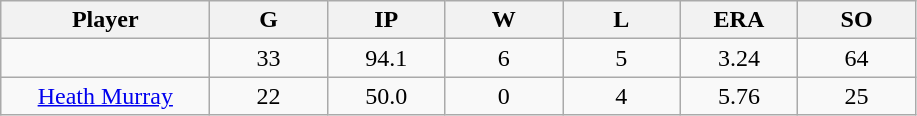<table class="wikitable sortable">
<tr>
<th bgcolor="#DDDDFF" width="16%">Player</th>
<th bgcolor="#DDDDFF" width="9%">G</th>
<th bgcolor="#DDDDFF" width="9%">IP</th>
<th bgcolor="#DDDDFF" width="9%">W</th>
<th bgcolor="#DDDDFF" width="9%">L</th>
<th bgcolor="#DDDDFF" width="9%">ERA</th>
<th bgcolor="#DDDDFF" width="9%">SO</th>
</tr>
<tr align="center">
<td></td>
<td>33</td>
<td>94.1</td>
<td>6</td>
<td>5</td>
<td>3.24</td>
<td>64</td>
</tr>
<tr align="center">
<td><a href='#'>Heath Murray</a></td>
<td>22</td>
<td>50.0</td>
<td>0</td>
<td>4</td>
<td>5.76</td>
<td>25</td>
</tr>
</table>
